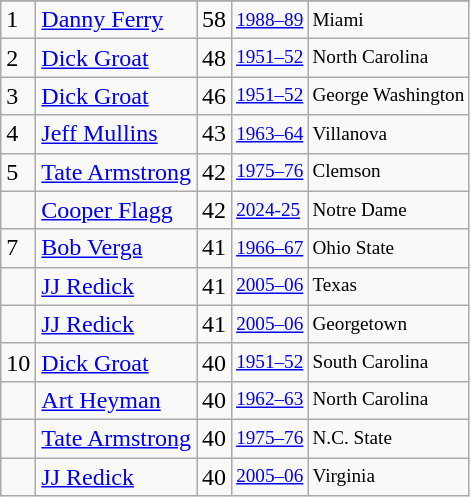<table class="wikitable">
<tr>
</tr>
<tr>
<td>1</td>
<td><a href='#'>Danny Ferry</a></td>
<td>58</td>
<td style="font-size:80%;"><a href='#'>1988–89</a></td>
<td style="font-size:80%;">Miami</td>
</tr>
<tr>
<td>2</td>
<td><a href='#'>Dick Groat</a></td>
<td>48</td>
<td style="font-size:80%;"><a href='#'>1951–52</a></td>
<td style="font-size:80%;">North Carolina</td>
</tr>
<tr>
<td>3</td>
<td><a href='#'>Dick Groat</a></td>
<td>46</td>
<td style="font-size:80%;"><a href='#'>1951–52</a></td>
<td style="font-size:80%;">George Washington</td>
</tr>
<tr>
<td>4</td>
<td><a href='#'>Jeff Mullins</a></td>
<td>43</td>
<td style="font-size:80%;"><a href='#'>1963–64</a></td>
<td style="font-size:80%;">Villanova</td>
</tr>
<tr>
<td>5</td>
<td><a href='#'>Tate Armstrong</a></td>
<td>42</td>
<td style="font-size:80%;"><a href='#'>1975–76</a></td>
<td style="font-size:80%;">Clemson</td>
</tr>
<tr>
<td></td>
<td><a href='#'>Cooper Flagg</a></td>
<td>42</td>
<td style="font-size:80%;"><a href='#'>2024-25</a></td>
<td style="font-size:80%;">Notre Dame</td>
</tr>
<tr>
<td>7</td>
<td><a href='#'>Bob Verga</a></td>
<td>41</td>
<td style="font-size:80%;"><a href='#'>1966–67</a></td>
<td style="font-size:80%;">Ohio State</td>
</tr>
<tr>
<td></td>
<td><a href='#'>JJ Redick</a></td>
<td>41</td>
<td style="font-size:80%;"><a href='#'>2005–06</a></td>
<td style="font-size:80%;">Texas</td>
</tr>
<tr>
<td></td>
<td><a href='#'>JJ Redick</a></td>
<td>41</td>
<td style="font-size:80%;"><a href='#'>2005–06</a></td>
<td style="font-size:80%;">Georgetown</td>
</tr>
<tr>
<td>10</td>
<td><a href='#'>Dick Groat</a></td>
<td>40</td>
<td style="font-size:80%;"><a href='#'>1951–52</a></td>
<td style="font-size:80%;">South Carolina</td>
</tr>
<tr>
<td></td>
<td><a href='#'>Art Heyman</a></td>
<td>40</td>
<td style="font-size:80%;"><a href='#'>1962–63</a></td>
<td style="font-size:80%;">North Carolina</td>
</tr>
<tr>
<td></td>
<td><a href='#'>Tate Armstrong</a></td>
<td>40</td>
<td style="font-size:80%;"><a href='#'>1975–76</a></td>
<td style="font-size:80%;">N.C. State</td>
</tr>
<tr>
<td></td>
<td><a href='#'>JJ Redick</a></td>
<td>40</td>
<td style="font-size:80%;"><a href='#'>2005–06</a></td>
<td style="font-size:80%;">Virginia</td>
</tr>
</table>
